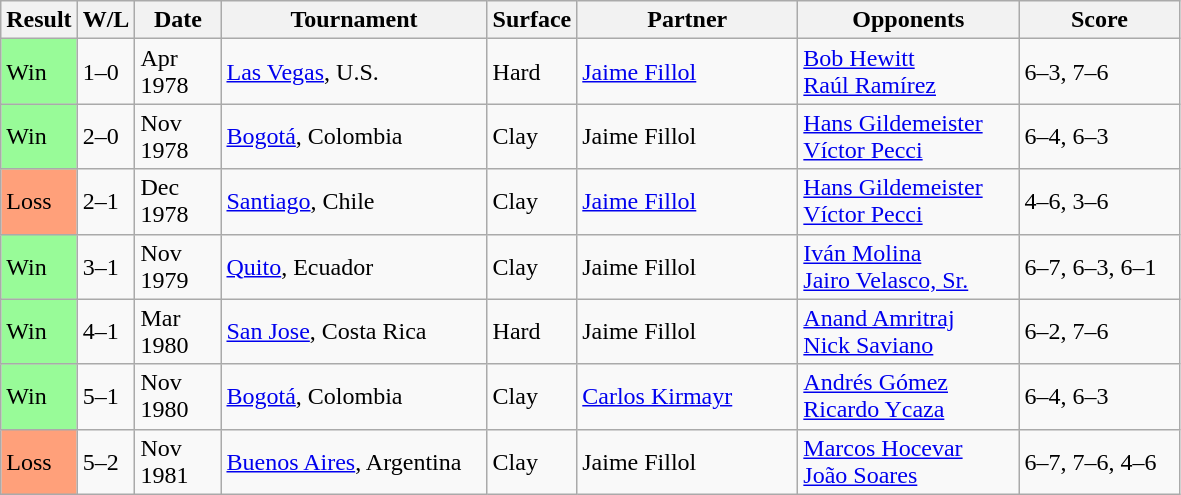<table class="sortable wikitable">
<tr>
<th>Result</th>
<th style="width:30px" class="unsortable">W/L</th>
<th style="width:50px">Date</th>
<th style="width:170px">Tournament</th>
<th style="width:50px">Surface</th>
<th style="width:140px">Partner</th>
<th style="width:140px">Opponents</th>
<th style="width:100px" class="unsortable">Score</th>
</tr>
<tr>
<td style="background:#98fb98;">Win</td>
<td>1–0</td>
<td>Apr 1978</td>
<td><a href='#'>Las Vegas</a>, U.S.</td>
<td>Hard</td>
<td> <a href='#'>Jaime Fillol</a></td>
<td> <a href='#'>Bob Hewitt</a> <br>  <a href='#'>Raúl Ramírez</a></td>
<td>6–3, 7–6</td>
</tr>
<tr>
<td style="background:#98fb98;">Win</td>
<td>2–0</td>
<td>Nov 1978</td>
<td><a href='#'>Bogotá</a>, Colombia</td>
<td>Clay</td>
<td> Jaime Fillol</td>
<td> <a href='#'>Hans Gildemeister</a> <br>  <a href='#'>Víctor Pecci</a></td>
<td>6–4, 6–3</td>
</tr>
<tr>
<td style="background:#ffa07a;">Loss</td>
<td>2–1</td>
<td>Dec 1978</td>
<td><a href='#'>Santiago</a>, Chile</td>
<td>Clay</td>
<td> <a href='#'>Jaime Fillol</a></td>
<td> <a href='#'>Hans Gildemeister</a> <br>  <a href='#'>Víctor Pecci</a></td>
<td>4–6, 3–6</td>
</tr>
<tr>
<td style="background:#98fb98;">Win</td>
<td>3–1</td>
<td>Nov 1979</td>
<td><a href='#'>Quito</a>, Ecuador</td>
<td>Clay</td>
<td> Jaime Fillol</td>
<td> <a href='#'>Iván Molina</a> <br>  <a href='#'>Jairo Velasco, Sr.</a></td>
<td>6–7, 6–3, 6–1</td>
</tr>
<tr>
<td style="background:#98fb98;">Win</td>
<td>4–1</td>
<td>Mar 1980</td>
<td><a href='#'>San Jose</a>, Costa Rica</td>
<td>Hard</td>
<td> Jaime Fillol</td>
<td> <a href='#'>Anand Amritraj</a> <br>  <a href='#'>Nick Saviano</a></td>
<td>6–2, 7–6</td>
</tr>
<tr>
<td style="background:#98fb98;">Win</td>
<td>5–1</td>
<td>Nov 1980</td>
<td><a href='#'>Bogotá</a>, Colombia</td>
<td>Clay</td>
<td> <a href='#'>Carlos Kirmayr</a></td>
<td> <a href='#'>Andrés Gómez</a> <br>  <a href='#'>Ricardo Ycaza</a></td>
<td>6–4, 6–3</td>
</tr>
<tr>
<td style="background:#ffa07a;">Loss</td>
<td>5–2</td>
<td>Nov 1981</td>
<td><a href='#'>Buenos Aires</a>, Argentina</td>
<td>Clay</td>
<td> Jaime Fillol</td>
<td> <a href='#'>Marcos Hocevar</a> <br>  <a href='#'>João Soares</a></td>
<td>6–7, 7–6, 4–6</td>
</tr>
</table>
